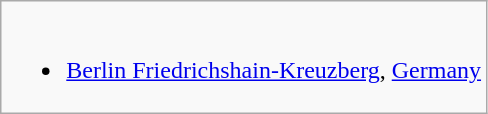<table class="wikitable">
<tr valign="top">
<td><br><ul><li> <a href='#'>Berlin Friedrichshain-Kreuzberg</a>, <a href='#'>Germany</a></li></ul></td>
</tr>
</table>
